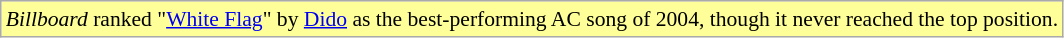<table class="wikitable" style="font-size:90%;">
<tr>
<td style="background-color:#FFFF99"><em>Billboard</em> ranked "<a href='#'>White Flag</a>" by <a href='#'>Dido</a> as the best-performing AC song of 2004, though it never reached the top position.</td>
</tr>
</table>
